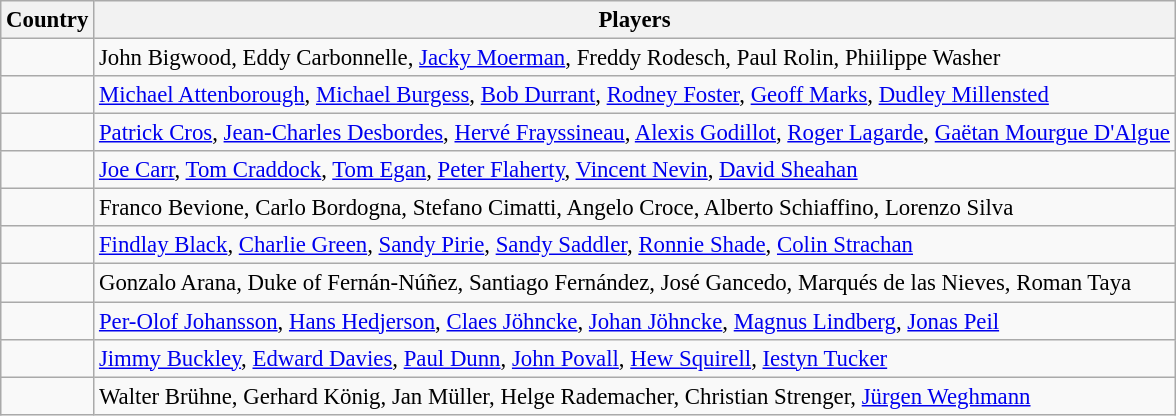<table class="wikitable" style="font-size:95%;">
<tr>
<th>Country</th>
<th>Players</th>
</tr>
<tr>
<td></td>
<td>John Bigwood, Eddy Carbonnelle, <a href='#'>Jacky Moerman</a>, Freddy Rodesch, Paul Rolin, Phiilippe Washer</td>
</tr>
<tr>
<td></td>
<td><a href='#'>Michael Attenborough</a>, <a href='#'>Michael Burgess</a>, <a href='#'>Bob Durrant</a>, <a href='#'>Rodney Foster</a>, <a href='#'>Geoff Marks</a>, <a href='#'>Dudley Millensted</a></td>
</tr>
<tr>
<td></td>
<td><a href='#'>Patrick Cros</a>, <a href='#'>Jean-Charles Desbordes</a>, <a href='#'>Hervé Frayssineau</a>, <a href='#'>Alexis Godillot</a>, <a href='#'>Roger Lagarde</a>, <a href='#'>Gaëtan Mourgue D'Algue</a></td>
</tr>
<tr>
<td></td>
<td><a href='#'>Joe Carr</a>, <a href='#'>Tom Craddock</a>, <a href='#'>Tom Egan</a>, <a href='#'>Peter Flaherty</a>, <a href='#'>Vincent Nevin</a>, <a href='#'>David Sheahan</a></td>
</tr>
<tr>
<td></td>
<td>Franco Bevione, Carlo Bordogna, Stefano Cimatti, Angelo Croce, Alberto Schiaffino, Lorenzo Silva</td>
</tr>
<tr>
<td></td>
<td><a href='#'>Findlay Black</a>, <a href='#'>Charlie Green</a>, <a href='#'>Sandy Pirie</a>, <a href='#'>Sandy Saddler</a>, <a href='#'>Ronnie Shade</a>, <a href='#'>Colin Strachan</a></td>
</tr>
<tr>
<td></td>
<td>Gonzalo Arana, Duke of Fernán-Núñez, Santiago Fernández, José Gancedo, Marqués de las Nieves, Roman Taya</td>
</tr>
<tr>
<td></td>
<td><a href='#'>Per-Olof Johansson</a>, <a href='#'>Hans Hedjerson</a>, <a href='#'>Claes Jöhncke</a>, <a href='#'>Johan Jöhncke</a>, <a href='#'>Magnus Lindberg</a>, <a href='#'>Jonas Peil</a></td>
</tr>
<tr>
<td></td>
<td><a href='#'>Jimmy Buckley</a>, <a href='#'>Edward Davies</a>, <a href='#'>Paul Dunn</a>, <a href='#'>John Povall</a>, <a href='#'>Hew Squirell</a>, <a href='#'>Iestyn Tucker</a></td>
</tr>
<tr>
<td></td>
<td>Walter Brühne, Gerhard König, Jan Müller, Helge Rademacher, Christian Strenger, <a href='#'>Jürgen Weghmann</a></td>
</tr>
</table>
